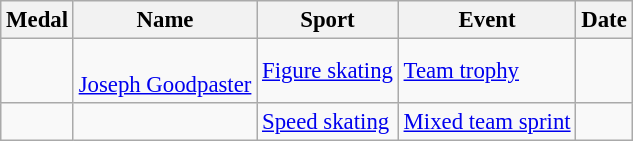<table class="wikitable sortable" style="font-size: 95%">
<tr>
<th>Medal</th>
<th>Name</th>
<th>Sport</th>
<th>Event</th>
<th>Date</th>
</tr>
<tr>
<td></td>
<td><br> <a href='#'>Joseph Goodpaster</a></td>
<td><a href='#'>Figure skating</a></td>
<td><a href='#'>Team trophy</a></td>
<td></td>
</tr>
<tr>
<td></td>
<td></td>
<td><a href='#'>Speed skating</a></td>
<td><a href='#'>Mixed team sprint</a></td>
<td></td>
</tr>
</table>
